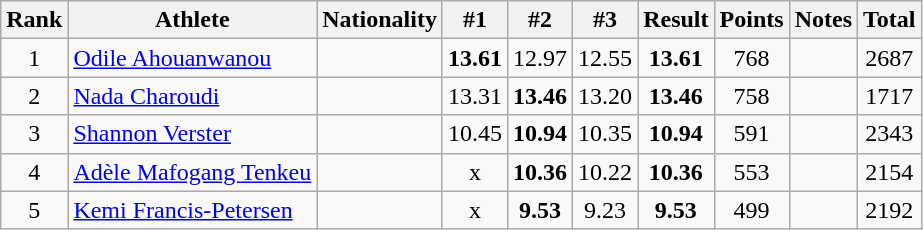<table class="wikitable sortable" style="text-align:center">
<tr>
<th>Rank</th>
<th>Athlete</th>
<th>Nationality</th>
<th>#1</th>
<th>#2</th>
<th>#3</th>
<th>Result</th>
<th>Points</th>
<th>Notes</th>
<th>Total</th>
</tr>
<tr>
<td>1</td>
<td align=left><a href='#'>Odile Ahouanwanou</a></td>
<td align=left></td>
<td><strong>13.61</strong></td>
<td>12.97</td>
<td>12.55</td>
<td><strong>13.61</strong></td>
<td>768</td>
<td></td>
<td>2687</td>
</tr>
<tr>
<td>2</td>
<td align=left><a href='#'>Nada Charoudi</a></td>
<td align=left></td>
<td>13.31</td>
<td><strong>13.46</strong></td>
<td>13.20</td>
<td><strong>13.46</strong></td>
<td>758</td>
<td></td>
<td>1717</td>
</tr>
<tr>
<td>3</td>
<td align=left><a href='#'>Shannon Verster</a></td>
<td align=left></td>
<td>10.45</td>
<td><strong>10.94</strong></td>
<td>10.35</td>
<td><strong>10.94</strong></td>
<td>591</td>
<td></td>
<td>2343</td>
</tr>
<tr>
<td>4</td>
<td align=left><a href='#'>Adèle Mafogang Tenkeu</a></td>
<td align=left></td>
<td>x</td>
<td><strong>10.36</strong></td>
<td>10.22</td>
<td><strong>10.36</strong></td>
<td>553</td>
<td></td>
<td>2154</td>
</tr>
<tr>
<td>5</td>
<td align=left><a href='#'>Kemi Francis-Petersen</a></td>
<td align=left></td>
<td>x</td>
<td><strong>9.53</strong></td>
<td>9.23</td>
<td><strong>9.53</strong></td>
<td>499</td>
<td></td>
<td>2192</td>
</tr>
</table>
